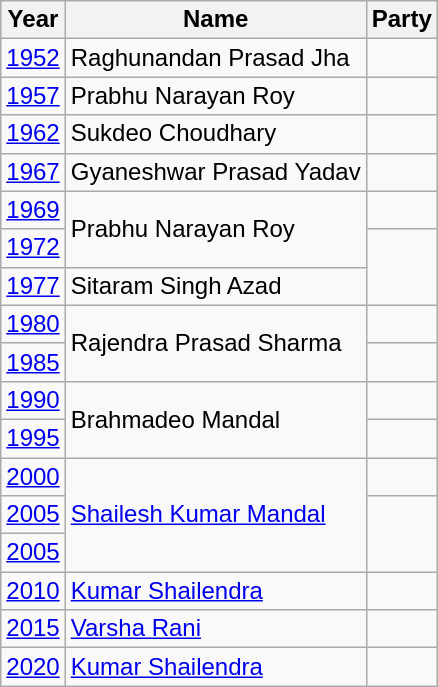<table class="wikitable sortable" style="font-size: x-big; font-family: arial">
<tr>
<th>Year</th>
<th>Name</th>
<th colspan="2">Party</th>
</tr>
<tr>
<td><a href='#'>1952</a></td>
<td>Raghunandan Prasad Jha</td>
<td></td>
</tr>
<tr>
<td><a href='#'>1957</a></td>
<td>Prabhu Narayan Roy</td>
<td></td>
</tr>
<tr>
<td><a href='#'>1962</a></td>
<td>Sukdeo Choudhary</td>
<td></td>
</tr>
<tr>
<td><a href='#'>1967</a></td>
<td>Gyaneshwar Prasad Yadav</td>
<td></td>
</tr>
<tr>
<td><a href='#'>1969</a></td>
<td rowspan="2">Prabhu Narayan Roy</td>
<td></td>
</tr>
<tr>
<td><a href='#'>1972</a></td>
</tr>
<tr>
<td><a href='#'>1977</a></td>
<td>Sitaram Singh Azad</td>
</tr>
<tr>
<td><a href='#'>1980</a></td>
<td rowspan="2">Rajendra Prasad Sharma</td>
<td></td>
</tr>
<tr>
<td><a href='#'>1985</a></td>
<td></td>
</tr>
<tr>
<td><a href='#'>1990</a></td>
<td rowspan="2">Brahmadeo Mandal</td>
<td></td>
</tr>
<tr>
<td><a href='#'>1995</a></td>
<td></td>
</tr>
<tr>
<td><a href='#'>2000</a></td>
<td rowspan="3"><a href='#'>Shailesh Kumar Mandal</a></td>
<td></td>
</tr>
<tr>
<td><a href='#'>2005</a></td>
</tr>
<tr>
<td><a href='#'>2005</a></td>
</tr>
<tr>
<td><a href='#'>2010</a></td>
<td><a href='#'>Kumar Shailendra</a></td>
<td></td>
</tr>
<tr>
<td><a href='#'>2015</a></td>
<td><a href='#'>Varsha Rani</a></td>
<td></td>
</tr>
<tr>
<td><a href='#'>2020</a></td>
<td><a href='#'>Kumar Shailendra</a></td>
<td></td>
</tr>
</table>
